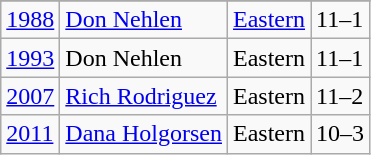<table class="wikitable">
<tr>
</tr>
<tr>
<td><a href='#'>1988</a></td>
<td><a href='#'>Don Nehlen</a></td>
<td><a href='#'>Eastern</a></td>
<td>11–1</td>
</tr>
<tr>
<td><a href='#'>1993</a></td>
<td>Don Nehlen</td>
<td>Eastern</td>
<td>11–1</td>
</tr>
<tr>
<td><a href='#'>2007</a></td>
<td><a href='#'>Rich Rodriguez</a></td>
<td>Eastern</td>
<td>11–2</td>
</tr>
<tr>
<td><a href='#'>2011</a></td>
<td><a href='#'>Dana Holgorsen</a></td>
<td>Eastern</td>
<td>10–3</td>
</tr>
</table>
